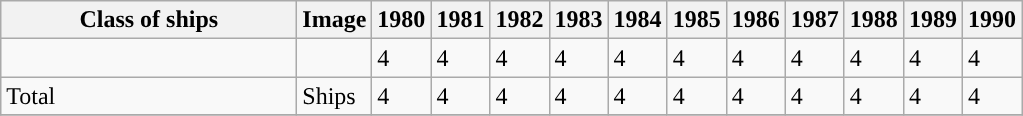<table class="wikitable sortable collapsible collapsed">
<tr>
<th style="width:29%;">Class of ships</th>
<th>Image</th>
<th>1980</th>
<th>1981</th>
<th>1982</th>
<th>1983</th>
<th>1984</th>
<th>1985</th>
<th>1986</th>
<th>1987</th>
<th>1988</th>
<th>1989</th>
<th>1990</th>
</tr>
<tr valign="top">
<td></td>
<td></td>
<td>4</td>
<td>4</td>
<td>4</td>
<td>4</td>
<td>4</td>
<td>4</td>
<td>4</td>
<td>4</td>
<td>4</td>
<td>4</td>
<td>4</td>
</tr>
<tr valign="top">
<td>Total</td>
<td>Ships</td>
<td>4</td>
<td>4</td>
<td>4</td>
<td>4</td>
<td>4</td>
<td>4</td>
<td>4</td>
<td>4</td>
<td>4</td>
<td>4</td>
<td>4</td>
</tr>
<tr>
</tr>
</table>
